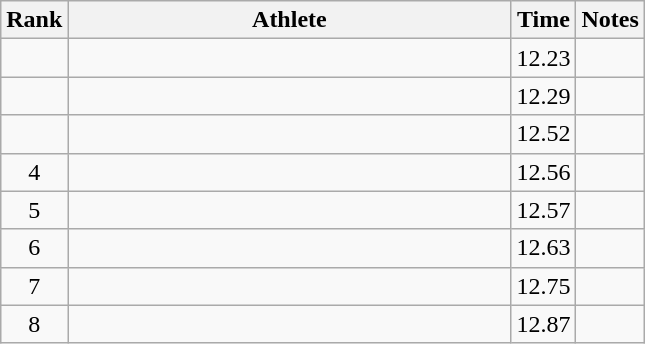<table class="wikitable" style="text-align:center">
<tr>
<th>Rank</th>
<th Style="width:18em">Athlete</th>
<th>Time</th>
<th>Notes</th>
</tr>
<tr>
<td></td>
<td style="text-align:left"></td>
<td>12.23</td>
<td></td>
</tr>
<tr>
<td></td>
<td style="text-align:left"></td>
<td>12.29</td>
<td></td>
</tr>
<tr>
<td></td>
<td style="text-align:left"></td>
<td>12.52</td>
<td></td>
</tr>
<tr>
<td>4</td>
<td style="text-align:left"></td>
<td>12.56</td>
<td></td>
</tr>
<tr>
<td>5</td>
<td style="text-align:left"></td>
<td>12.57</td>
<td></td>
</tr>
<tr>
<td>6</td>
<td style="text-align:left"></td>
<td>12.63</td>
<td></td>
</tr>
<tr>
<td>7</td>
<td style="text-align:left"></td>
<td>12.75</td>
<td></td>
</tr>
<tr>
<td>8</td>
<td style="text-align:left"></td>
<td>12.87</td>
<td></td>
</tr>
</table>
